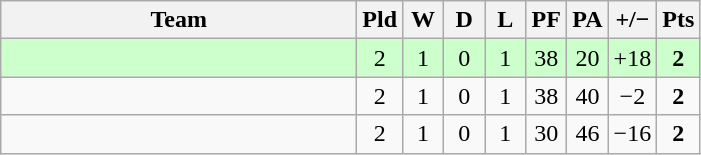<table class="wikitable" style="text-align:center">
<tr>
<th width="230">Team</th>
<th width="20">Pld</th>
<th width="20">W</th>
<th width="20">D</th>
<th width="20">L</th>
<th width="20">PF</th>
<th width="20">PA</th>
<th width="25">+/−</th>
<th width="20">Pts</th>
</tr>
<tr style="background: #ccffcc;">
<td style="text-align:left;"></td>
<td>2</td>
<td>1</td>
<td>0</td>
<td>1</td>
<td>38</td>
<td>20</td>
<td>+18</td>
<td><strong>2</strong></td>
</tr>
<tr>
<td style="text-align:left;"></td>
<td>2</td>
<td>1</td>
<td>0</td>
<td>1</td>
<td>38</td>
<td>40</td>
<td>−2</td>
<td><strong>2</strong></td>
</tr>
<tr>
<td style="text-align:left;"></td>
<td>2</td>
<td>1</td>
<td>0</td>
<td>1</td>
<td>30</td>
<td>46</td>
<td>−16</td>
<td><strong>2</strong></td>
</tr>
</table>
